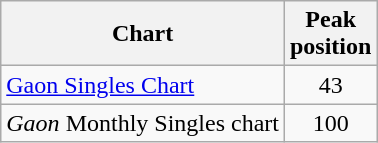<table class="wikitable sortable">
<tr>
<th>Chart</th>
<th>Peak<br>position</th>
</tr>
<tr>
<td><a href='#'>Gaon Singles Chart</a></td>
<td align="center">43</td>
</tr>
<tr>
<td><em>Gaon</em> Monthly Singles chart</td>
<td align="center">100</td>
</tr>
</table>
